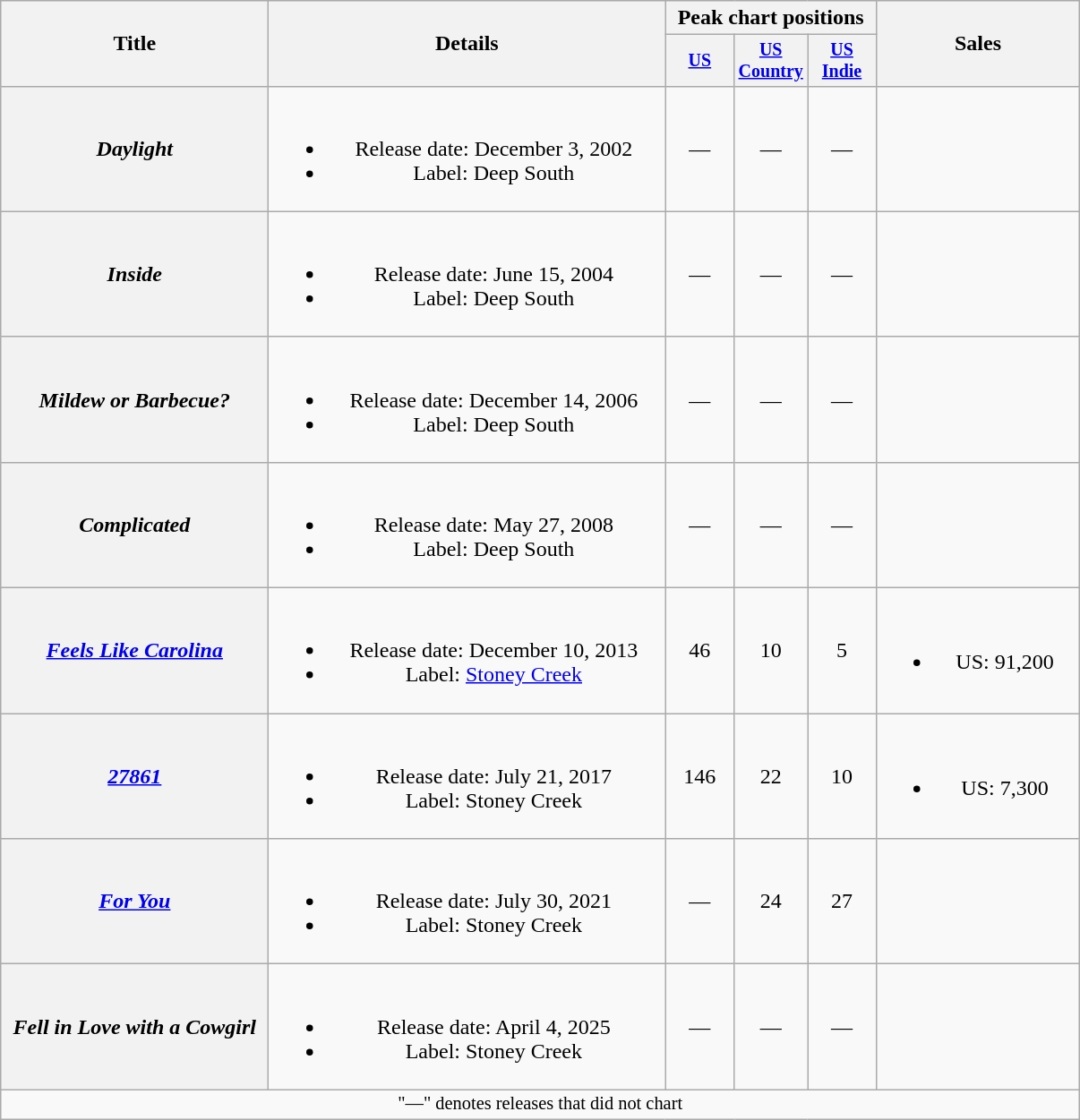<table class="wikitable plainrowheaders" style="text-align:center;">
<tr>
<th scope="col" rowspan="2" style="width:12em;">Title</th>
<th scope="col" rowspan="2" style="width:18em;">Details</th>
<th scope="col" colspan="3">Peak chart positions</th>
<th scope="col" rowspan="2" style="width:9em;">Sales</th>
</tr>
<tr style="font-size:smaller;">
<th scope="col" style="width:45px;"><a href='#'>US</a><br></th>
<th scope="col" style="width:45px;"><a href='#'>US Country</a><br></th>
<th scope="col" style="width:45px;"><a href='#'>US Indie</a><br></th>
</tr>
<tr>
<th scope="row"><em>Daylight</em></th>
<td><br><ul><li>Release date: December 3, 2002</li><li>Label: Deep South</li></ul></td>
<td>—</td>
<td>—</td>
<td>—</td>
<td></td>
</tr>
<tr>
<th scope="row"><em>Inside</em></th>
<td><br><ul><li>Release date: June 15, 2004</li><li>Label: Deep South</li></ul></td>
<td>—</td>
<td>—</td>
<td>—</td>
<td></td>
</tr>
<tr>
<th scope="row"><em>Mildew or Barbecue?</em></th>
<td><br><ul><li>Release date: December 14, 2006</li><li>Label: Deep South</li></ul></td>
<td>—</td>
<td>—</td>
<td>—</td>
<td></td>
</tr>
<tr>
<th scope="row"><em>Complicated</em></th>
<td><br><ul><li>Release date: May 27, 2008</li><li>Label: Deep South</li></ul></td>
<td>—</td>
<td>—</td>
<td>—</td>
<td></td>
</tr>
<tr>
<th scope="row"><em><a href='#'>Feels Like Carolina</a></em></th>
<td><br><ul><li>Release date: December 10, 2013</li><li>Label: <a href='#'>Stoney Creek</a></li></ul></td>
<td>46</td>
<td>10</td>
<td>5</td>
<td><br><ul><li>US: 91,200</li></ul></td>
</tr>
<tr>
<th scope="row"><em><a href='#'>27861</a></em></th>
<td><br><ul><li>Release date: July 21, 2017</li><li>Label: Stoney Creek</li></ul></td>
<td>146</td>
<td>22</td>
<td>10</td>
<td><br><ul><li>US: 7,300</li></ul></td>
</tr>
<tr>
<th scope="row"><em><a href='#'>For You</a></em></th>
<td><br><ul><li>Release date: July 30, 2021</li><li>Label: Stoney Creek</li></ul></td>
<td>—</td>
<td>24</td>
<td>27</td>
<td></td>
</tr>
<tr>
<th scope="row"><em>Fell in Love with a Cowgirl</em></th>
<td><br><ul><li>Release date: April 4, 2025</li><li>Label: Stoney Creek</li></ul></td>
<td>—</td>
<td>—</td>
<td>—</td>
<td></td>
</tr>
<tr>
<td colspan="6" style="font-size:85%">"—" denotes releases that did not chart</td>
</tr>
</table>
